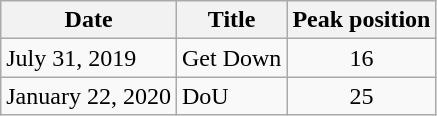<table class="wikitable">
<tr>
<th>Date</th>
<th>Title</th>
<th>Peak position</th>
</tr>
<tr>
<td>July 31, 2019</td>
<td>Get Down</td>
<td align="center">16</td>
</tr>
<tr>
<td>January 22, 2020</td>
<td>DoU</td>
<td align="center">25</td>
</tr>
</table>
